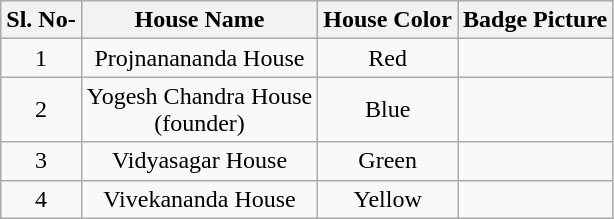<table class="wikitable">
<tr>
<th>Sl. No-</th>
<th>House Name</th>
<th>House Color</th>
<th>Badge Picture</th>
</tr>
<tr>
<td align="center">1</td>
<td align="center">Projnanananda House</td>
<td align="center">Red</td>
<td></td>
</tr>
<tr>
<td align="center">2</td>
<td align="center">Yogesh Chandra House<br>(founder)</td>
<td align="center">Blue</td>
<td></td>
</tr>
<tr>
<td align="center">3</td>
<td align="center">Vidyasagar House</td>
<td align="center">Green</td>
<td></td>
</tr>
<tr>
<td align="center">4</td>
<td align="center">Vivekananda House</td>
<td align="center">Yellow</td>
<td></td>
</tr>
</table>
